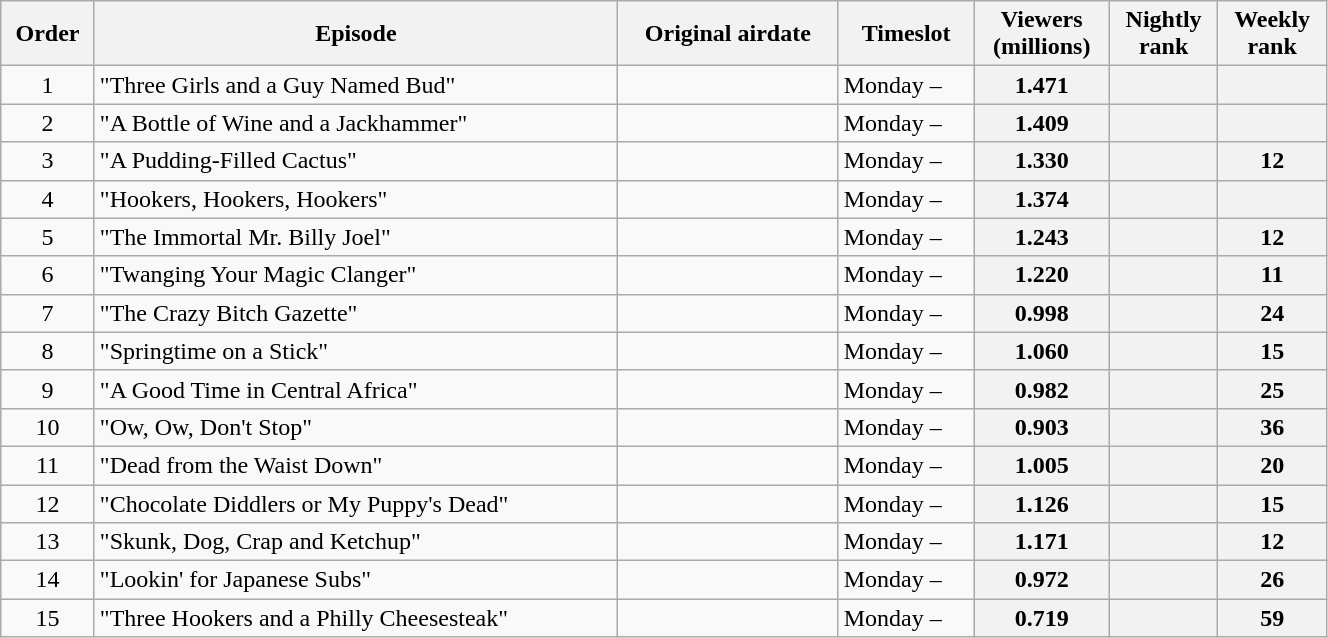<table class="wikitable sortable" style="width:70%;">
<tr>
<th>Order</th>
<th>Episode</th>
<th>Original airdate</th>
<th>Timeslot</th>
<th>Viewers<br>(millions)</th>
<th>Nightly<br>rank</th>
<th>Weekly<br>rank</th>
</tr>
<tr>
<td style="text-align:center">1</td>
<td>"Three Girls and a Guy Named Bud"</td>
<td></td>
<td>Monday –</td>
<th>1.471</th>
<th></th>
<th></th>
</tr>
<tr>
<td style="text-align:center">2</td>
<td>"A Bottle of Wine and a Jackhammer"</td>
<td></td>
<td>Monday –</td>
<th>1.409</th>
<th></th>
<th></th>
</tr>
<tr>
<td style="text-align:center">3</td>
<td>"A Pudding-Filled Cactus"</td>
<td></td>
<td>Monday –</td>
<th>1.330</th>
<th></th>
<th>12</th>
</tr>
<tr>
<td style="text-align:center">4</td>
<td>"Hookers, Hookers, Hookers"</td>
<td></td>
<td>Monday –</td>
<th>1.374</th>
<th></th>
<th></th>
</tr>
<tr>
<td style="text-align:center">5</td>
<td>"The Immortal Mr. Billy Joel"</td>
<td></td>
<td>Monday –</td>
<th>1.243</th>
<th></th>
<th>12</th>
</tr>
<tr>
<td style="text-align:center">6</td>
<td>"Twanging Your Magic Clanger"</td>
<td></td>
<td>Monday –</td>
<th>1.220</th>
<th></th>
<th>11</th>
</tr>
<tr>
<td style="text-align:center">7</td>
<td>"The Crazy Bitch Gazette"</td>
<td></td>
<td>Monday –</td>
<th>0.998</th>
<th></th>
<th>24</th>
</tr>
<tr>
<td style="text-align:center">8</td>
<td>"Springtime on a Stick"</td>
<td></td>
<td>Monday –</td>
<th>1.060</th>
<th></th>
<th>15</th>
</tr>
<tr>
<td style="text-align:center">9</td>
<td>"A Good Time in Central Africa"</td>
<td></td>
<td>Monday –</td>
<th>0.982</th>
<th></th>
<th>25</th>
</tr>
<tr>
<td style="text-align:center">10</td>
<td>"Ow, Ow, Don't Stop"</td>
<td></td>
<td>Monday –</td>
<th>0.903</th>
<th></th>
<th>36</th>
</tr>
<tr>
<td style="text-align:center">11</td>
<td>"Dead from the Waist Down"</td>
<td></td>
<td>Monday –</td>
<th>1.005</th>
<th></th>
<th>20</th>
</tr>
<tr>
<td style="text-align:center">12</td>
<td>"Chocolate Diddlers or My Puppy's Dead"</td>
<td></td>
<td>Monday –</td>
<th>1.126</th>
<th></th>
<th>15</th>
</tr>
<tr>
<td style="text-align:center">13</td>
<td>"Skunk, Dog, Crap and Ketchup"</td>
<td></td>
<td>Monday –</td>
<th>1.171</th>
<th></th>
<th>12</th>
</tr>
<tr>
<td style="text-align:center">14</td>
<td>"Lookin' for Japanese Subs"</td>
<td></td>
<td>Monday –</td>
<th>0.972</th>
<th></th>
<th>26</th>
</tr>
<tr>
<td style="text-align:center">15</td>
<td>"Three Hookers and a Philly Cheesesteak"</td>
<td></td>
<td>Monday –</td>
<th>0.719</th>
<th></th>
<th>59</th>
</tr>
</table>
